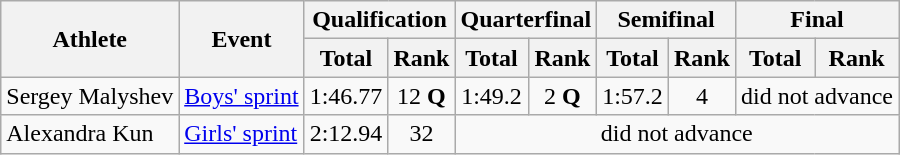<table class="wikitable">
<tr>
<th rowspan="2">Athlete</th>
<th rowspan="2">Event</th>
<th colspan="2">Qualification</th>
<th colspan="2">Quarterfinal</th>
<th colspan="2">Semifinal</th>
<th colspan="2">Final</th>
</tr>
<tr>
<th>Total</th>
<th>Rank</th>
<th>Total</th>
<th>Rank</th>
<th>Total</th>
<th>Rank</th>
<th>Total</th>
<th>Rank</th>
</tr>
<tr>
<td>Sergey Malyshev</td>
<td><a href='#'>Boys' sprint</a></td>
<td align="center">1:46.77</td>
<td align="center">12 <strong>Q</strong></td>
<td align="center">1:49.2</td>
<td align="center">2 <strong>Q</strong></td>
<td align="center">1:57.2</td>
<td align="center">4</td>
<td align="center" colspan=2>did not advance</td>
</tr>
<tr>
<td>Alexandra Kun</td>
<td><a href='#'>Girls' sprint</a></td>
<td align="center">2:12.94</td>
<td align="center">32</td>
<td align="center" colspan=6>did not advance</td>
</tr>
</table>
